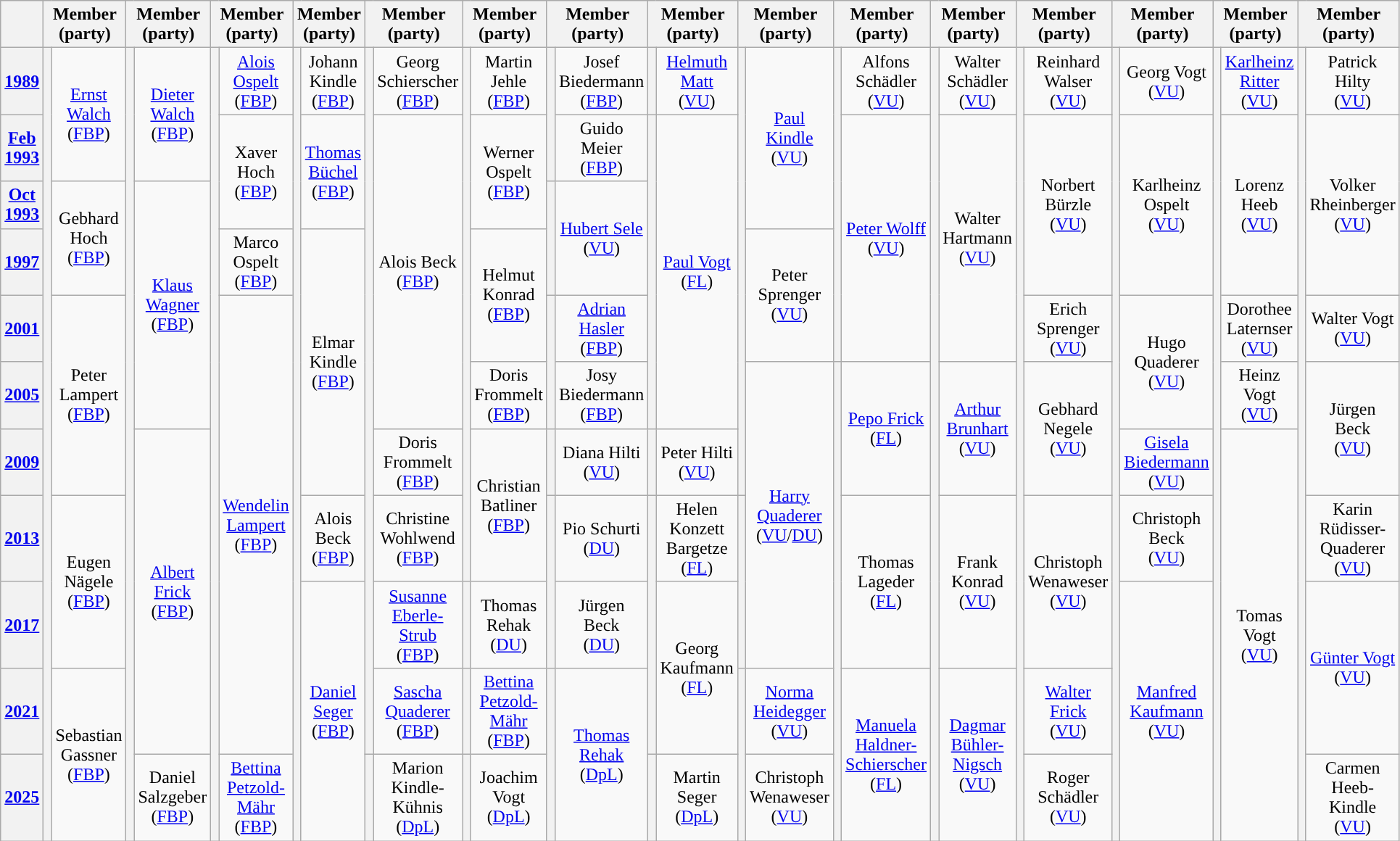<table class="wikitable" style="text-align:center">
<tr>
<th></th>
<th colspan=2>Member<br>(party)</th>
<th colspan=2>Member<br>(party)</th>
<th colspan=2>Member<br>(party)</th>
<th colspan=2>Member<br>(party)</th>
<th colspan=2>Member<br>(party)</th>
<th colspan=2>Member<br>(party)</th>
<th colspan=2>Member<br>(party)</th>
<th colspan=2>Member<br>(party)</th>
<th colspan=2>Member<br>(party)</th>
<th colspan=2>Member<br>(party)</th>
<th colspan=2>Member<br>(party)</th>
<th colspan=2>Member<br>(party)</th>
<th colspan=2>Member<br>(party)</th>
<th colspan=2>Member<br>(party)</th>
<th colspan=2>Member<br>(party)</th>
</tr>
<tr>
<th><a href='#'>1989</a></th>
<th rowspan=11 style="background-color: "></th>
<td rowspan=2><a href='#'>Ernst Walch</a><br>(<a href='#'>FBP</a>)</td>
<th rowspan=11 style="background-color: "></th>
<td rowspan=2><a href='#'>Dieter Walch</a><br>(<a href='#'>FBP</a>)</td>
<th rowspan=11 style="background-color: "></th>
<td rowspan=1><a href='#'>Alois Ospelt</a><br>(<a href='#'>FBP</a>)</td>
<th rowspan=11 style="background-color: "></th>
<td rowspan=1>Johann Kindle<br>(<a href='#'>FBP</a>)</td>
<th rowspan=10 style="background-color: "></th>
<td rowspan=1>Georg Schierscher<br>(<a href='#'>FBP</a>)</td>
<th rowspan=8 style="background-color: "></th>
<td rowspan=1>Martin Jehle<br>(<a href='#'>FBP</a>)</td>
<th rowspan=2 style="background-color: "></th>
<td rowspan=1>Josef Biedermann<br>(<a href='#'>FBP</a>)</td>
<th rowspan=1 style="background-color: "></th>
<td rowspan=1><a href='#'>Helmuth Matt</a><br>(<a href='#'>VU</a>)</td>
<th rowspan=7 style="background-color: "></th>
<td rowspan=3><a href='#'>Paul Kindle</a><br>(<a href='#'>VU</a>)</td>
<th rowspan=5 style="background-color: "></th>
<td rowspan=1>Alfons Schädler<br>(<a href='#'>VU</a>)</td>
<th rowspan=11 style="background-color: "></th>
<td rowspan=1>Walter Schädler<br>(<a href='#'>VU</a>)</td>
<th rowspan=11 style="background-color: "></th>
<td rowspan=1>Reinhard Walser<br>(<a href='#'>VU</a>)</td>
<th rowspan=11 style="background-color: "></th>
<td rowspan=1>Georg Vogt<br>(<a href='#'>VU</a>)</td>
<th rowspan=11 style="background-color: "></th>
<td rowspan=1><a href='#'>Karlheinz Ritter</a><br>(<a href='#'>VU</a>)</td>
<th rowspan=11 style="background-color: "></th>
<td rowspan=1>Patrick Hilty<br>(<a href='#'>VU</a>)</td>
</tr>
<tr>
<th><a href='#'>Feb 1993</a></th>
<td rowspan=2>Xaver Hoch<br>(<a href='#'>FBP</a>)</td>
<td rowspan=2><a href='#'>Thomas Büchel</a><br>(<a href='#'>FBP</a>)</td>
<td rowspan=5>Alois Beck<br>(<a href='#'>FBP</a>)</td>
<td rowspan=2>Werner Ospelt<br>(<a href='#'>FBP</a>)</td>
<td rowspan=1>Guido Meier<br>(<a href='#'>FBP</a>)</td>
<th rowspan=5 style="background-color: "></th>
<td rowspan=5><a href='#'>Paul Vogt</a><br>(<a href='#'>FL</a>)</td>
<td rowspan=4><a href='#'>Peter Wolff</a><br>(<a href='#'>VU</a>)</td>
<td rowspan=4>Walter Hartmann<br>(<a href='#'>VU</a>)</td>
<td rowspan=3>Norbert Bürzle<br>(<a href='#'>VU</a>)</td>
<td rowspan=3>Karlheinz Ospelt<br>(<a href='#'>VU</a>)</td>
<td rowspan=3>Lorenz Heeb<br>(<a href='#'>VU</a>)</td>
<td rowspan=3>Volker Rheinberger<br>(<a href='#'>VU</a>)</td>
</tr>
<tr>
<th><a href='#'>Oct 1993</a></th>
<td rowspan=2>Gebhard Hoch<br>(<a href='#'>FBP</a>)</td>
<td rowspan=4><a href='#'>Klaus Wagner</a><br>(<a href='#'>FBP</a>)</td>
<th rowspan=2 style="background-color: "></th>
<td rowspan=2><a href='#'>Hubert Sele</a><br>(<a href='#'>VU</a>)</td>
</tr>
<tr>
<th><a href='#'>1997</a></th>
<td rowspan=1>Marco Ospelt<br>(<a href='#'>FBP</a>)</td>
<td rowspan=4>Elmar Kindle<br>(<a href='#'>FBP</a>)</td>
<td rowspan=2>Helmut Konrad<br>(<a href='#'>FBP</a>)</td>
<td rowspan=2>Peter Sprenger<br>(<a href='#'>VU</a>)</td>
</tr>
<tr>
<th><a href='#'>2001</a></th>
<td rowspan=3>Peter Lampert<br>(<a href='#'>FBP</a>)</td>
<td rowspan=6><a href='#'>Wendelin Lampert</a><br>(<a href='#'>FBP</a>)</td>
<th rowspan=2 style="background-color: "></th>
<td rowspan=1><a href='#'>Adrian Hasler</a><br>(<a href='#'>FBP</a>)</td>
<td rowspan=1>Erich Sprenger<br>(<a href='#'>VU</a>)</td>
<td rowspan=2>Hugo Quaderer<br>(<a href='#'>VU</a>)</td>
<td rowspan=1>Dorothee Laternser<br>(<a href='#'>VU</a>)</td>
<td rowspan=1>Walter Vogt<br>(<a href='#'>VU</a>)</td>
</tr>
<tr>
<th><a href='#'>2005</a></th>
<td rowspan=1>Doris Frommelt<br>(<a href='#'>FBP</a>)</td>
<td rowspan=1>Josy Biedermann<br>(<a href='#'>FBP</a>)</td>
<td rowspan=4><a href='#'>Harry Quaderer</a><br>(<a href='#'>VU</a>/<a href='#'>DU</a>)</td>
<th rowspan=6 style="background-color: "></th>
<td rowspan=2><a href='#'>Pepo Frick</a><br>(<a href='#'>FL</a>)</td>
<td rowspan=2><a href='#'>Arthur Brunhart</a><br>(<a href='#'>VU</a>)</td>
<td rowspan=2>Gebhard Negele<br>(<a href='#'>VU</a>)</td>
<td rowspan=1>Heinz Vogt<br>(<a href='#'>VU</a>)</td>
<td rowspan=2>Jürgen Beck<br>(<a href='#'>VU</a>)</td>
</tr>
<tr>
<th><a href='#'>2009</a></th>
<td rowspan=4><a href='#'>Albert Frick</a><br>(<a href='#'>FBP</a>)</td>
<td rowspan=1>Doris Frommelt<br>(<a href='#'>FBP</a>)</td>
<td rowspan=2>Christian Batliner<br>(<a href='#'>FBP</a>)</td>
<th rowspan=1 style="background-color: "></th>
<td rowspan=1>Diana Hilti<br>(<a href='#'>VU</a>)</td>
<th rowspan=1 style="background-color: "></th>
<td rowspan=1>Peter Hilti<br>(<a href='#'>VU</a>)</td>
<td rowspan=1><a href='#'>Gisela Biedermann</a><br>(<a href='#'>VU</a>)</td>
<td rowspan=5>Tomas Vogt<br>(<a href='#'>VU</a>)</td>
</tr>
<tr>
<th><a href='#'>2013</a></th>
<td rowspan=2>Eugen Nägele<br>(<a href='#'>FBP</a>)</td>
<td rowspan=1>Alois Beck<br>(<a href='#'>FBP</a>)</td>
<td rowspan=1>Christine Wohlwend<br>(<a href='#'>FBP</a>)</td>
<th rowspan=2 style="background-color: "></th>
<td rowspan=1>Pio Schurti<br>(<a href='#'>DU</a>)</td>
<th rowspan=3 style="background-color: "></th>
<td rowspan=1>Helen Konzett Bargetze<br>(<a href='#'>FL</a>)</td>
<th rowspan=2 style="background-color: "></th>
<td rowspan=2>Thomas Lageder<br>(<a href='#'>FL</a>)</td>
<td rowspan=2>Frank Konrad<br>(<a href='#'>VU</a>)</td>
<td rowspan=2>Christoph Wenaweser<br>(<a href='#'>VU</a>)</td>
<td rowspan=1>Christoph Beck<br>(<a href='#'>VU</a>)</td>
<td rowspan=1>Karin Rüdisser-Quaderer<br>(<a href='#'>VU</a>)</td>
</tr>
<tr>
<th><a href='#'>2017</a></th>
<td rowspan=3><a href='#'>Daniel Seger</a><br>(<a href='#'>FBP</a>)</td>
<td rowspan=1><a href='#'>Susanne Eberle-Strub</a><br>(<a href='#'>FBP</a>)</td>
<th rowspan=1 style="background-color: "></th>
<td rowspan=1>Thomas Rehak<br>(<a href='#'>DU</a>)</td>
<td rowspan=1>Jürgen Beck<br>(<a href='#'>DU</a>)</td>
<td rowspan=2>Georg Kaufmann<br>(<a href='#'>FL</a>)</td>
<td rowspan=3><a href='#'>Manfred Kaufmann</a><br>(<a href='#'>VU</a>)</td>
<td rowspan=2><a href='#'>Günter Vogt</a><br>(<a href='#'>VU</a>)</td>
</tr>
<tr>
<th><a href='#'>2021</a></th>
<td rowspan=2>Sebastian Gassner<br>(<a href='#'>FBP</a>)</td>
<td rowspan=1><a href='#'>Sascha Quaderer</a><br>(<a href='#'>FBP</a>)</td>
<th rowspan=1 style="background-color: "></th>
<td rowspan=1><a href='#'>Bettina Petzold-Mähr</a><br>(<a href='#'>FBP</a>)</td>
<th rowspan=2 style="background-color: "></th>
<td rowspan=2><a href='#'>Thomas Rehak</a><br>(<a href='#'>DpL</a>)</td>
<th rowspan=2 style="background-color: "></th>
<td rowspan=1><a href='#'>Norma Heidegger</a><br>(<a href='#'>VU</a>)</td>
<td rowspan=2><a href='#'>Manuela Haldner-Schierscher</a><br>(<a href='#'>FL</a>)</td>
<td rowspan=2><a href='#'>Dagmar Bühler-Nigsch</a><br>(<a href='#'>VU</a>)</td>
<td rowspan=1><a href='#'>Walter Frick</a><br>(<a href='#'>VU</a>)</td>
</tr>
<tr>
<th><a href='#'>2025</a></th>
<td rowspan=1>Daniel Salzgeber<br>(<a href='#'>FBP</a>)</td>
<td rowspan=1><a href='#'>Bettina Petzold-Mähr</a><br>(<a href='#'>FBP</a>)</td>
<th rowspan=1 style="background-color: "></th>
<td rowspan=1>Marion Kindle-Kühnis<br>(<a href='#'>DpL</a>)</td>
<th rowspan=1 style="background-color: "></th>
<td rowspan=1>Joachim Vogt<br>(<a href='#'>DpL</a>)</td>
<th rowspan=1 style="background-color: "></th>
<td rowspan=1>Martin Seger<br>(<a href='#'>DpL</a>)</td>
<td rowspan=1>Christoph Wenaweser<br>(<a href='#'>VU</a>)</td>
<td rowspan=1>Roger Schädler<br>(<a href='#'>VU</a>)</td>
<td rowspan=1>Carmen Heeb-Kindle<br>(<a href='#'>VU</a>)</td>
</tr>
</table>
